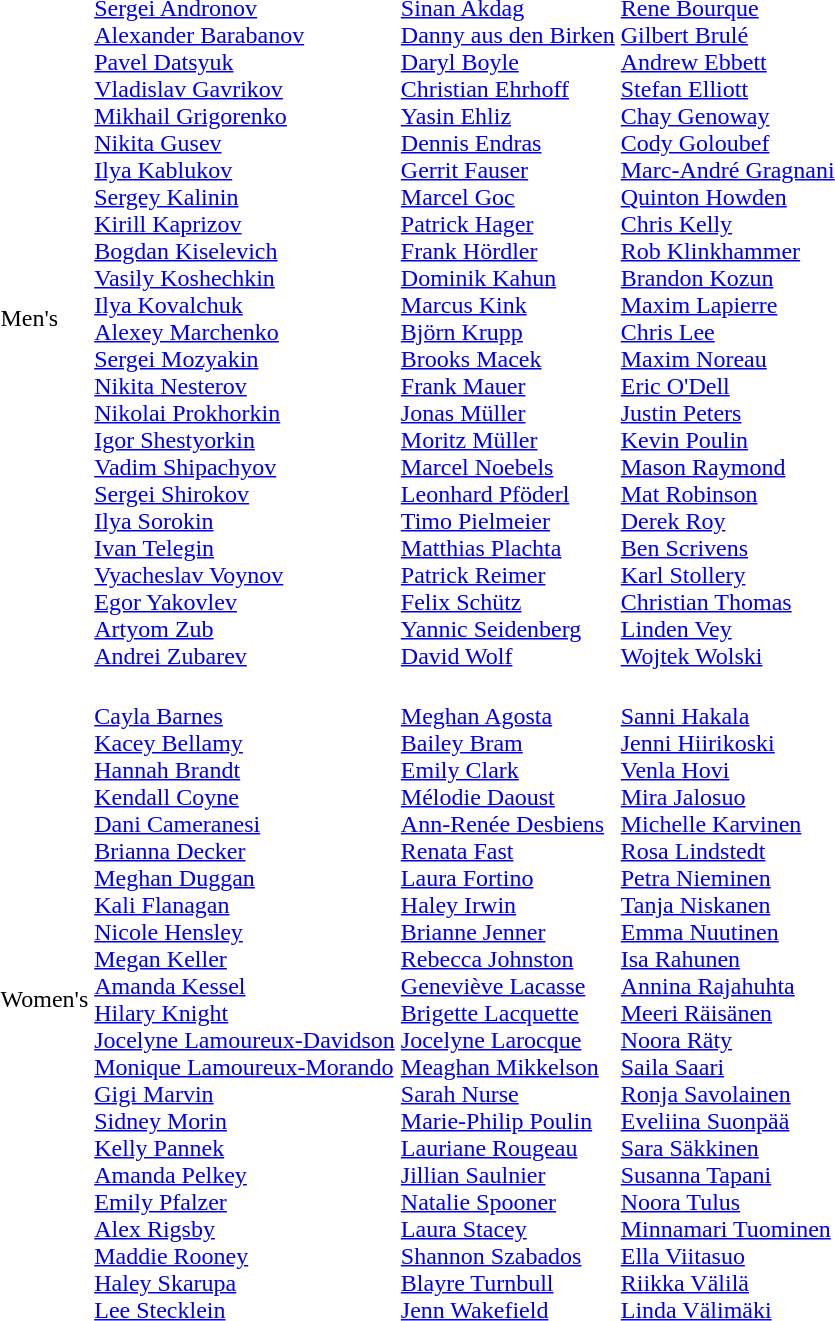<table>
<tr>
<td>Men's<br></td>
<td><br><a href='#'>Sergei Andronov</a><br><a href='#'>Alexander Barabanov</a><br><a href='#'>Pavel Datsyuk</a><br><a href='#'>Vladislav Gavrikov</a><br><a href='#'>Mikhail Grigorenko</a><br><a href='#'>Nikita Gusev</a><br><a href='#'>Ilya Kablukov</a><br><a href='#'>Sergey Kalinin</a><br><a href='#'>Kirill Kaprizov</a><br><a href='#'>Bogdan Kiselevich</a><br><a href='#'>Vasily Koshechkin</a><br><a href='#'>Ilya Kovalchuk</a><br><a href='#'>Alexey Marchenko</a><br><a href='#'>Sergei Mozyakin</a><br><a href='#'>Nikita Nesterov</a><br><a href='#'>Nikolai Prokhorkin</a><br><a href='#'>Igor Shestyorkin</a><br><a href='#'>Vadim Shipachyov</a><br><a href='#'>Sergei Shirokov</a><br><a href='#'>Ilya Sorokin</a><br><a href='#'>Ivan Telegin</a><br><a href='#'>Vyacheslav Voynov</a><br><a href='#'>Egor Yakovlev</a><br><a href='#'>Artyom Zub</a><br><a href='#'>Andrei Zubarev</a></td>
<td><br><a href='#'>Sinan Akdag</a><br><a href='#'>Danny aus den Birken</a><br><a href='#'>Daryl Boyle</a><br><a href='#'>Christian Ehrhoff</a><br><a href='#'>Yasin Ehliz</a><br><a href='#'>Dennis Endras</a><br><a href='#'>Gerrit Fauser</a><br><a href='#'>Marcel Goc</a><br><a href='#'>Patrick Hager</a><br><a href='#'>Frank Hördler</a><br><a href='#'>Dominik Kahun</a><br><a href='#'>Marcus Kink</a><br><a href='#'>Björn Krupp</a><br><a href='#'>Brooks Macek</a><br><a href='#'>Frank Mauer</a><br><a href='#'>Jonas Müller</a><br><a href='#'>Moritz Müller</a><br><a href='#'>Marcel Noebels</a><br><a href='#'>Leonhard Pföderl</a><br><a href='#'>Timo Pielmeier</a><br><a href='#'>Matthias Plachta</a><br><a href='#'>Patrick Reimer</a><br><a href='#'>Felix Schütz</a><br><a href='#'>Yannic Seidenberg</a><br><a href='#'>David Wolf</a></td>
<td><br><a href='#'>Rene Bourque</a><br><a href='#'>Gilbert Brulé</a><br><a href='#'>Andrew Ebbett</a><br><a href='#'>Stefan Elliott</a><br><a href='#'>Chay Genoway</a><br><a href='#'>Cody Goloubef</a><br><a href='#'>Marc-André Gragnani</a><br><a href='#'>Quinton Howden</a><br><a href='#'>Chris Kelly</a><br><a href='#'>Rob Klinkhammer</a><br><a href='#'>Brandon Kozun</a><br><a href='#'>Maxim Lapierre</a><br><a href='#'>Chris Lee</a><br><a href='#'>Maxim Noreau</a><br><a href='#'>Eric O'Dell</a><br><a href='#'>Justin Peters</a><br><a href='#'>Kevin Poulin</a><br><a href='#'>Mason Raymond</a><br><a href='#'>Mat Robinson</a><br><a href='#'>Derek Roy</a><br><a href='#'>Ben Scrivens</a><br><a href='#'>Karl Stollery</a><br><a href='#'>Christian Thomas</a><br><a href='#'>Linden Vey</a><br><a href='#'>Wojtek Wolski</a></td>
</tr>
<tr>
<td>Women's<br></td>
<td><br><a href='#'>Cayla Barnes</a><br><a href='#'>Kacey Bellamy</a><br><a href='#'>Hannah Brandt</a><br><a href='#'>Kendall Coyne</a><br><a href='#'>Dani Cameranesi</a><br><a href='#'>Brianna Decker</a><br><a href='#'>Meghan Duggan</a><br><a href='#'>Kali Flanagan</a><br><a href='#'>Nicole Hensley</a><br><a href='#'>Megan Keller</a><br><a href='#'>Amanda Kessel</a><br><a href='#'>Hilary Knight</a><br><a href='#'>Jocelyne Lamoureux-Davidson</a><br><a href='#'>Monique Lamoureux-Morando</a><br><a href='#'>Gigi Marvin</a><br><a href='#'>Sidney Morin</a><br><a href='#'>Kelly Pannek</a><br><a href='#'>Amanda Pelkey</a><br><a href='#'>Emily Pfalzer</a><br><a href='#'>Alex Rigsby</a><br><a href='#'>Maddie Rooney</a><br><a href='#'>Haley Skarupa</a><br><a href='#'>Lee Stecklein</a></td>
<td><br><a href='#'>Meghan Agosta</a><br><a href='#'>Bailey Bram</a><br><a href='#'>Emily Clark</a><br><a href='#'>Mélodie Daoust</a><br><a href='#'>Ann-Renée Desbiens</a><br><a href='#'>Renata Fast</a><br><a href='#'>Laura Fortino</a><br><a href='#'>Haley Irwin</a><br><a href='#'>Brianne Jenner</a><br><a href='#'>Rebecca Johnston</a><br><a href='#'>Geneviève Lacasse</a><br><a href='#'>Brigette Lacquette</a><br><a href='#'>Jocelyne Larocque</a><br><a href='#'>Meaghan Mikkelson</a><br><a href='#'>Sarah Nurse</a><br><a href='#'>Marie-Philip Poulin</a><br><a href='#'>Lauriane Rougeau</a><br><a href='#'>Jillian Saulnier</a><br><a href='#'>Natalie Spooner</a><br><a href='#'>Laura Stacey</a><br><a href='#'>Shannon Szabados</a><br><a href='#'>Blayre Turnbull</a><br><a href='#'>Jenn Wakefield</a></td>
<td><br><a href='#'>Sanni Hakala</a><br><a href='#'>Jenni Hiirikoski</a><br><a href='#'>Venla Hovi</a><br><a href='#'>Mira Jalosuo</a><br><a href='#'>Michelle Karvinen</a><br><a href='#'>Rosa Lindstedt</a><br><a href='#'>Petra Nieminen</a><br><a href='#'>Tanja Niskanen</a><br><a href='#'>Emma Nuutinen</a><br><a href='#'>Isa Rahunen</a><br><a href='#'>Annina Rajahuhta</a><br><a href='#'>Meeri Räisänen</a><br><a href='#'>Noora Räty</a><br><a href='#'>Saila Saari</a><br><a href='#'>Ronja Savolainen</a><br><a href='#'>Eveliina Suonpää</a><br><a href='#'>Sara Säkkinen</a><br><a href='#'>Susanna Tapani</a><br><a href='#'>Noora Tulus</a><br><a href='#'>Minnamari Tuominen</a><br><a href='#'>Ella Viitasuo</a><br><a href='#'>Riikka Välilä</a><br><a href='#'>Linda Välimäki</a></td>
</tr>
</table>
